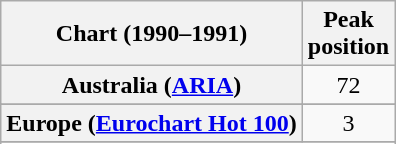<table class="wikitable sortable plainrowheaders" style="text-align:center">
<tr>
<th scope="col">Chart (1990–1991)</th>
<th scope="col">Peak<br>position</th>
</tr>
<tr>
<th scope="row">Australia (<a href='#'>ARIA</a>)</th>
<td>72</td>
</tr>
<tr>
</tr>
<tr>
</tr>
<tr>
<th scope="row">Europe (<a href='#'>Eurochart Hot 100</a>)</th>
<td>3</td>
</tr>
<tr>
</tr>
<tr>
</tr>
<tr>
</tr>
<tr>
</tr>
<tr>
</tr>
</table>
